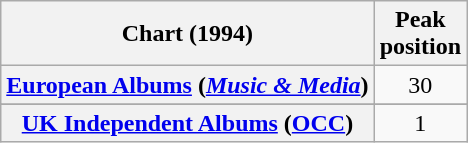<table class="wikitable sortable plainrowheaders" style="text-align:center">
<tr>
<th scope="col">Chart (1994)</th>
<th scope="col">Peak<br>position</th>
</tr>
<tr>
<th scope="row"><a href='#'>European Albums</a> (<em><a href='#'>Music & Media</a></em>)</th>
<td>30</td>
</tr>
<tr>
</tr>
<tr>
</tr>
<tr>
</tr>
<tr>
<th scope="row"><a href='#'>UK Independent Albums</a> (<a href='#'>OCC</a>)</th>
<td>1</td>
</tr>
</table>
